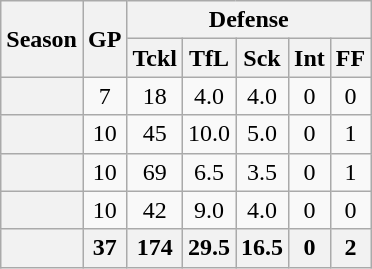<table class="wikitable" style="text-align:center;">
<tr>
<th rowspan="2">Season</th>
<th rowspan="2">GP</th>
<th colspan="5">Defense</th>
</tr>
<tr>
<th>Tckl</th>
<th>TfL</th>
<th>Sck</th>
<th>Int</th>
<th>FF</th>
</tr>
<tr>
<th></th>
<td>7</td>
<td>18</td>
<td>4.0</td>
<td>4.0</td>
<td>0</td>
<td>0</td>
</tr>
<tr>
<th></th>
<td>10</td>
<td>45</td>
<td>10.0</td>
<td>5.0</td>
<td>0</td>
<td>1</td>
</tr>
<tr>
<th></th>
<td>10</td>
<td>69</td>
<td>6.5</td>
<td>3.5</td>
<td>0</td>
<td>1</td>
</tr>
<tr>
<th></th>
<td>10</td>
<td>42</td>
<td>9.0</td>
<td>4.0</td>
<td>0</td>
<td>0</td>
</tr>
<tr>
<th></th>
<th>37</th>
<th>174</th>
<th>29.5</th>
<th>16.5</th>
<th>0</th>
<th>2</th>
</tr>
</table>
